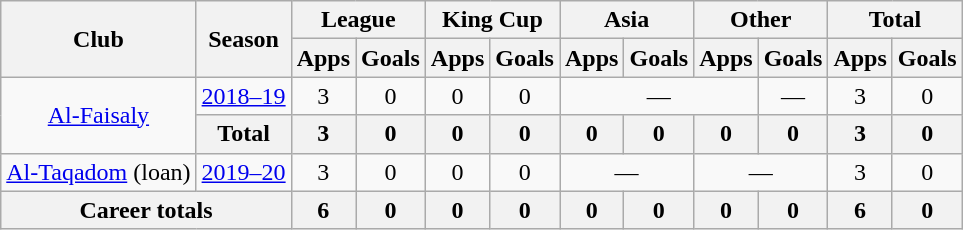<table class="wikitable" style="text-align: center">
<tr>
<th rowspan=2>Club</th>
<th rowspan=2>Season</th>
<th colspan=2>League</th>
<th colspan=2>King Cup</th>
<th colspan=2>Asia</th>
<th colspan=2>Other</th>
<th colspan=2>Total</th>
</tr>
<tr>
<th>Apps</th>
<th>Goals</th>
<th>Apps</th>
<th>Goals</th>
<th>Apps</th>
<th>Goals</th>
<th>Apps</th>
<th>Goals</th>
<th>Apps</th>
<th>Goals</th>
</tr>
<tr>
<td rowspan=2><a href='#'>Al-Faisaly</a></td>
<td><a href='#'>2018–19</a></td>
<td>3</td>
<td>0</td>
<td>0</td>
<td>0</td>
<td colspan=3>—</td>
<td colspan=0>—</td>
<td>3</td>
<td>0</td>
</tr>
<tr>
<th>Total</th>
<th>3</th>
<th>0</th>
<th>0</th>
<th>0</th>
<th>0</th>
<th>0</th>
<th>0</th>
<th>0</th>
<th>3</th>
<th>0</th>
</tr>
<tr>
<td rowspan="1"><a href='#'>Al-Taqadom</a> (loan)</td>
<td><a href='#'>2019–20</a></td>
<td>3</td>
<td>0</td>
<td>0</td>
<td>0</td>
<td colspan="2">—</td>
<td colspan="2">—</td>
<td>3</td>
<td>0</td>
</tr>
<tr>
<th colspan=2>Career totals</th>
<th>6</th>
<th>0</th>
<th>0</th>
<th>0</th>
<th>0</th>
<th>0</th>
<th>0</th>
<th>0</th>
<th>6</th>
<th>0</th>
</tr>
</table>
